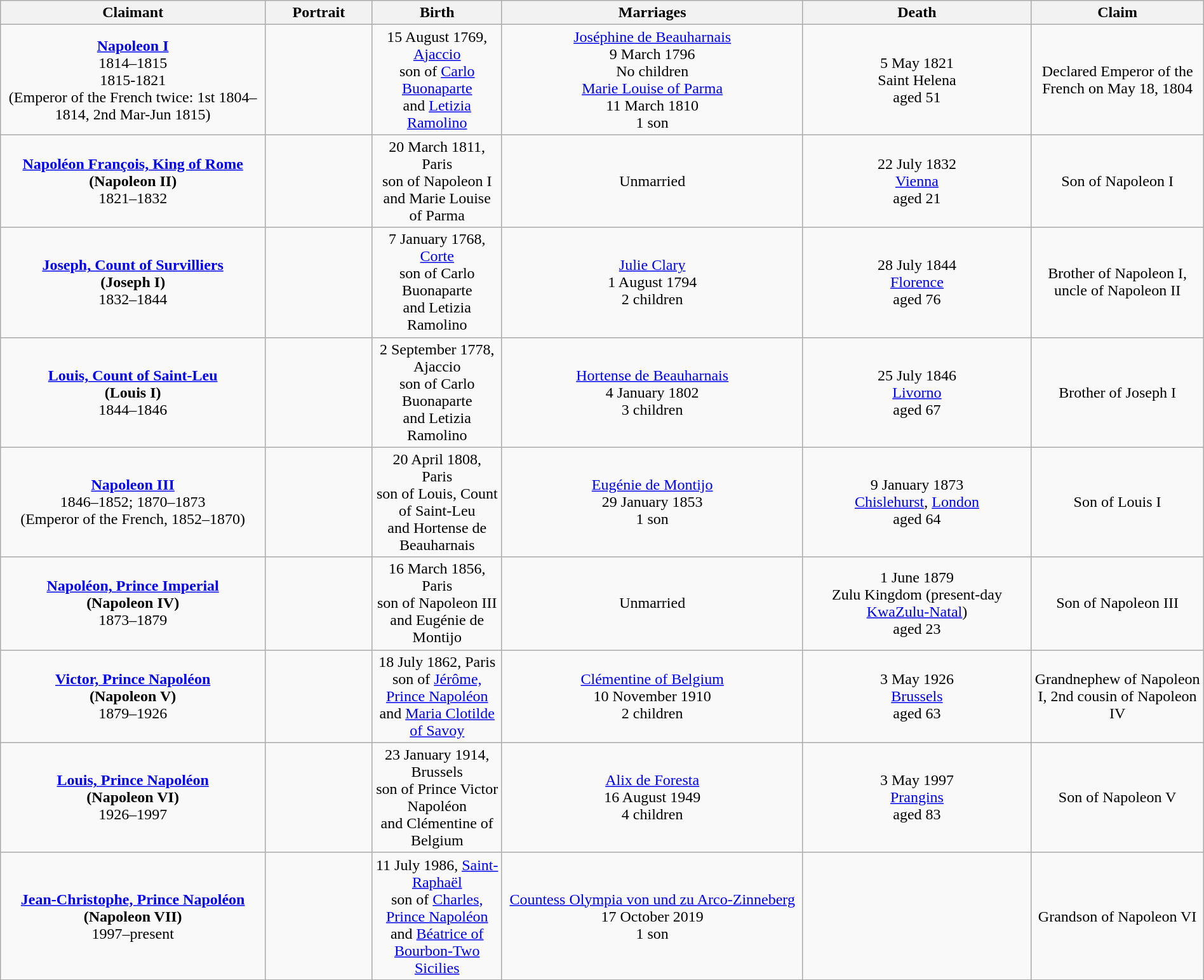<table style="text-align:center; width:100%" class="wikitable">
<tr>
<th style="width:22%;">Claimant</th>
<th style="width:105px;">Portrait</th>
<th>Birth</th>
<th style="width:25%;">Marriages</th>
<th style="width:19%;">Death</th>
<th>Claim</th>
</tr>
<tr>
<td><strong><a href='#'>Napoleon I</a></strong><br>1814–1815<br>1815-1821<br>(Emperor of the French twice: 1st 1804–1814, 2nd Mar-Jun 1815)</td>
<td></td>
<td>15 August 1769, <a href='#'>Ajaccio</a><br>son of <a href='#'>Carlo Buonaparte</a><br>and <a href='#'>Letizia Ramolino</a></td>
<td><a href='#'>Joséphine de Beauharnais</a><br>9 March 1796<br>No children<br><a href='#'>Marie Louise of Parma</a><br>11 March 1810<br>1 son</td>
<td>5 May 1821<br>Saint Helena<br>aged 51</td>
<td>Declared Emperor of the French on May 18, 1804</td>
</tr>
<tr>
<td><strong><a href='#'>Napoléon François, King of Rome</a></strong><br><strong>(Napoleon II)</strong><br>1821–1832</td>
<td></td>
<td>20 March 1811, Paris<br>son of Napoleon I<br>and Marie Louise of Parma</td>
<td>Unmarried</td>
<td>22 July 1832<br><a href='#'>Vienna</a><br>aged 21</td>
<td>Son of Napoleon I</td>
</tr>
<tr>
<td><strong><a href='#'>Joseph, Count of Survilliers</a></strong><br><strong>(Joseph I)</strong><br>1832–1844</td>
<td></td>
<td>7 January 1768, <a href='#'>Corte</a><br>son of Carlo Buonaparte<br>and Letizia Ramolino</td>
<td><a href='#'>Julie Clary</a><br>1 August 1794<br>2 children</td>
<td>28 July 1844<br><a href='#'>Florence</a><br>aged 76</td>
<td>Brother of Napoleon I, uncle of Napoleon II</td>
</tr>
<tr>
<td><strong><a href='#'>Louis, Count of Saint-Leu</a></strong><br><strong>(Louis I)</strong><br>1844–1846</td>
<td></td>
<td>2 September 1778, Ajaccio<br>son of Carlo Buonaparte<br>and Letizia Ramolino</td>
<td><a href='#'>Hortense de Beauharnais</a><br>4 January 1802<br>3 children</td>
<td>25 July 1846<br><a href='#'>Livorno</a><br>aged 67</td>
<td>Brother of Joseph I</td>
</tr>
<tr>
<td><strong><a href='#'>Napoleon III</a></strong><br>1846–1852; 1870–1873<br>(Emperor of the French, 1852–1870)</td>
<td></td>
<td>20 April 1808, Paris<br>son of Louis, Count of Saint-Leu<br>and Hortense de Beauharnais</td>
<td><a href='#'>Eugénie de Montijo</a><br>29 January 1853<br>1 son</td>
<td>9 January 1873<br><a href='#'>Chislehurst</a>, <a href='#'>London</a><br>aged 64</td>
<td>Son of Louis I</td>
</tr>
<tr>
<td><strong><a href='#'>Napoléon, Prince Imperial</a></strong><br><strong>(Napoleon IV)</strong><br>1873–1879</td>
<td></td>
<td>16 March 1856, Paris<br>son of Napoleon III<br>and Eugénie de Montijo</td>
<td>Unmarried</td>
<td>1 June 1879<br>Zulu Kingdom (present-day <a href='#'>KwaZulu-Natal</a>)<br>aged 23</td>
<td>Son of Napoleon III</td>
</tr>
<tr>
<td><strong><a href='#'>Victor, Prince Napoléon</a></strong><br><strong>(Napoleon V)</strong><br>1879–1926</td>
<td></td>
<td>18 July 1862, Paris<br>son of <a href='#'>Jérôme, Prince Napoléon</a><br>and <a href='#'>Maria Clotilde of Savoy</a></td>
<td><a href='#'>Clémentine of Belgium</a><br>10 November 1910<br>2 children</td>
<td>3 May 1926<br><a href='#'>Brussels</a><br>aged 63</td>
<td>Grandnephew of Napoleon I, 2nd cousin of Napoleon IV</td>
</tr>
<tr>
<td><strong><a href='#'>Louis, Prince Napoléon</a></strong><br><strong>(Napoleon VI)</strong><br>1926–1997</td>
<td></td>
<td>23 January 1914, Brussels<br>son of Prince Victor Napoléon<br>and Clémentine of Belgium</td>
<td><a href='#'>Alix de Foresta</a><br>16 August 1949<br>4 children</td>
<td>3 May 1997<br><a href='#'>Prangins</a><br>aged 83</td>
<td>Son of Napoleon V</td>
</tr>
<tr>
<td><strong><a href='#'>Jean-Christophe, Prince Napoléon</a></strong><br><strong>(Napoleon VII)</strong><br>1997–present</td>
<td></td>
<td>11 July 1986, <a href='#'>Saint-Raphaël</a><br>son of <a href='#'>Charles, Prince Napoléon</a><br>and <a href='#'>Béatrice of Bourbon-Two Sicilies</a></td>
<td><a href='#'>Countess Olympia von und zu Arco-Zinneberg</a><br>17 October 2019<br>1 son</td>
<td></td>
<td>Grandson of Napoleon VI</td>
</tr>
</table>
